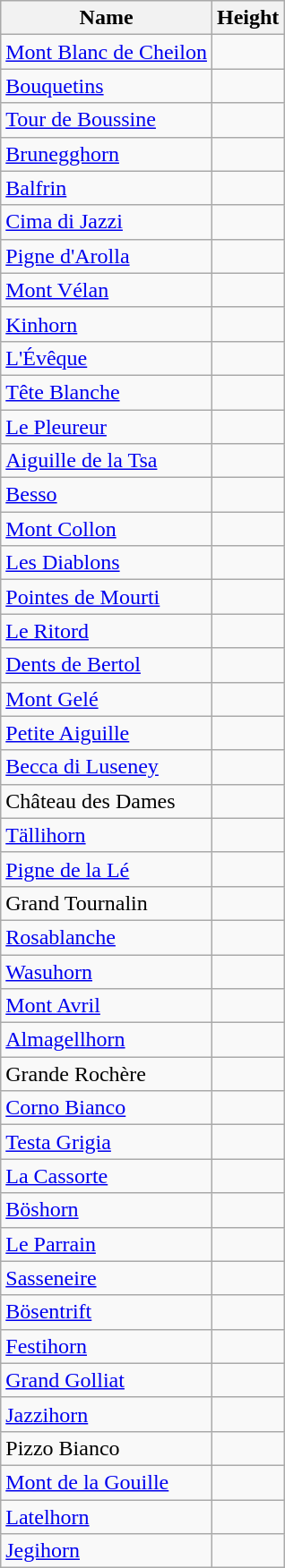<table class="wikitable sortable">
<tr>
<th align=left>Name</th>
<th align=left>Height</th>
</tr>
<tr>
<td><a href='#'>Mont Blanc de Cheilon</a></td>
<td></td>
</tr>
<tr>
<td><a href='#'>Bouquetins</a></td>
<td></td>
</tr>
<tr>
<td><a href='#'>Tour de Boussine</a></td>
<td></td>
</tr>
<tr>
<td><a href='#'>Brunegghorn</a></td>
<td></td>
</tr>
<tr>
<td><a href='#'>Balfrin</a></td>
<td></td>
</tr>
<tr>
<td><a href='#'>Cima di Jazzi</a></td>
<td></td>
</tr>
<tr>
<td><a href='#'>Pigne d'Arolla</a></td>
<td></td>
</tr>
<tr>
<td><a href='#'>Mont Vélan</a></td>
<td></td>
</tr>
<tr>
<td><a href='#'>Kinhorn</a></td>
<td></td>
</tr>
<tr>
<td><a href='#'>L'Évêque</a></td>
<td></td>
</tr>
<tr>
<td><a href='#'>Tête Blanche</a></td>
<td></td>
</tr>
<tr>
<td><a href='#'>Le Pleureur</a></td>
<td></td>
</tr>
<tr>
<td><a href='#'>Aiguille de la Tsa</a></td>
<td></td>
</tr>
<tr>
<td><a href='#'>Besso</a></td>
<td></td>
</tr>
<tr>
<td><a href='#'>Mont Collon</a></td>
<td></td>
</tr>
<tr>
<td><a href='#'>Les Diablons</a></td>
<td></td>
</tr>
<tr>
<td><a href='#'>Pointes de Mourti</a></td>
<td></td>
</tr>
<tr>
<td><a href='#'>Le Ritord</a></td>
<td></td>
</tr>
<tr>
<td><a href='#'>Dents de Bertol</a></td>
<td></td>
</tr>
<tr>
<td><a href='#'>Mont Gelé</a></td>
<td></td>
</tr>
<tr>
<td><a href='#'>Petite Aiguille</a></td>
<td></td>
</tr>
<tr>
<td><a href='#'>Becca di Luseney</a></td>
<td></td>
</tr>
<tr>
<td>Château des Dames</td>
<td></td>
</tr>
<tr>
<td><a href='#'>Tällihorn</a></td>
<td></td>
</tr>
<tr>
<td><a href='#'>Pigne de la Lé</a></td>
<td></td>
</tr>
<tr>
<td>Grand Tournalin</td>
<td></td>
</tr>
<tr>
<td><a href='#'>Rosablanche</a></td>
<td></td>
</tr>
<tr>
<td><a href='#'>Wasuhorn</a></td>
<td></td>
</tr>
<tr>
<td><a href='#'>Mont Avril</a></td>
<td></td>
</tr>
<tr>
<td><a href='#'>Almagellhorn</a></td>
<td></td>
</tr>
<tr>
<td>Grande Rochère</td>
<td></td>
</tr>
<tr>
<td><a href='#'>Corno Bianco</a></td>
<td></td>
</tr>
<tr>
<td><a href='#'>Testa Grigia</a></td>
<td></td>
</tr>
<tr>
<td><a href='#'>La Cassorte</a></td>
<td></td>
</tr>
<tr>
<td><a href='#'>Böshorn</a></td>
<td></td>
</tr>
<tr>
<td><a href='#'>Le Parrain</a></td>
<td></td>
</tr>
<tr>
<td><a href='#'>Sasseneire</a></td>
<td></td>
</tr>
<tr>
<td><a href='#'>Bösentrift</a></td>
<td></td>
</tr>
<tr>
<td><a href='#'>Festihorn</a></td>
<td></td>
</tr>
<tr>
<td><a href='#'>Grand Golliat</a></td>
<td></td>
</tr>
<tr>
<td><a href='#'>Jazzihorn</a></td>
<td></td>
</tr>
<tr>
<td>Pizzo Bianco</td>
<td></td>
</tr>
<tr>
<td><a href='#'>Mont de la Gouille</a></td>
<td></td>
</tr>
<tr>
<td><a href='#'>Latelhorn</a></td>
<td></td>
</tr>
<tr>
<td><a href='#'>Jegihorn</a></td>
<td></td>
</tr>
</table>
